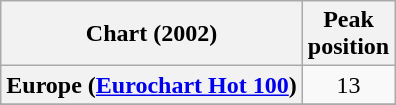<table class="wikitable sortable plainrowheaders" style="text-align:center;">
<tr>
<th>Chart (2002)</th>
<th>Peak<br>position</th>
</tr>
<tr>
<th scope="row">Europe (<a href='#'>Eurochart Hot 100</a>)</th>
<td>13</td>
</tr>
<tr>
</tr>
<tr>
</tr>
<tr>
</tr>
</table>
